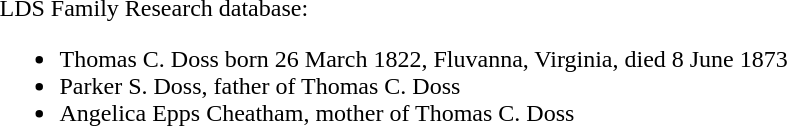<table>
<tr valign="top">
<td><br>LDS Family Research database:<ul><li>Thomas C. Doss born 26 March 1822, Fluvanna, Virginia, died 8 June 1873</li><li>Parker S. Doss, father of Thomas C. Doss</li><li>Angelica Epps Cheatham, mother of Thomas C. Doss</li></ul></td>
</tr>
</table>
